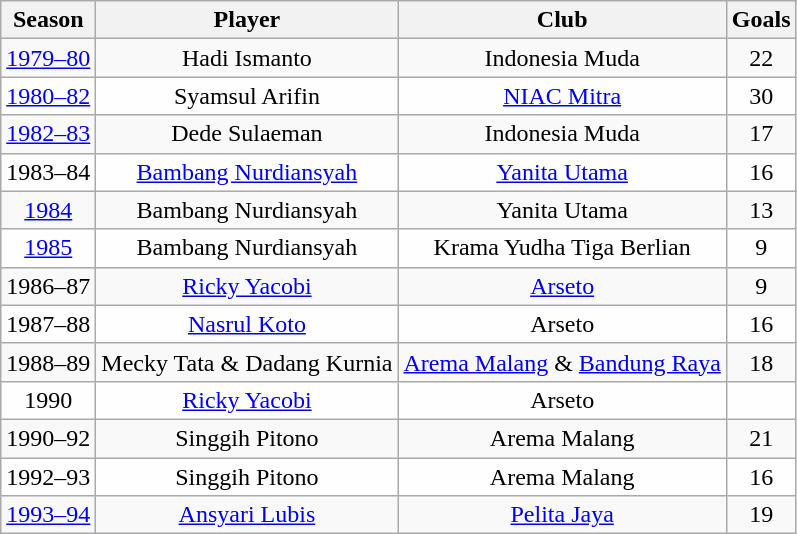<table class="wikitable" style="text-align:center">
<tr>
<th>Season</th>
<th>Player</th>
<th>Club</th>
<th>Goals</th>
</tr>
<tr>
<td><a href='#'>1979–80</a></td>
<td>Hadi Ismanto</td>
<td>Indonesia Muda</td>
<td>22</td>
</tr>
<tr style="background:#FEFEFE">
<td><a href='#'>1980–82</a></td>
<td>Syamsul Arifin</td>
<td><a href='#'>NIAC Mitra</a></td>
<td>30</td>
</tr>
<tr>
<td><a href='#'>1982–83</a></td>
<td>Dede Sulaeman</td>
<td>Indonesia Muda</td>
<td>17</td>
</tr>
<tr style="background:#FEFEFE">
<td>1983–84</td>
<td><a href='#'>Bambang Nurdiansyah</a></td>
<td><a href='#'>Yanita Utama</a></td>
<td>16</td>
</tr>
<tr>
<td><a href='#'>1984</a></td>
<td>Bambang Nurdiansyah</td>
<td>Yanita Utama</td>
<td>13</td>
</tr>
<tr style="background:#FEFEFE">
<td><a href='#'>1985</a></td>
<td>Bambang Nurdiansyah</td>
<td>Krama Yudha Tiga Berlian</td>
<td>9</td>
</tr>
<tr>
<td>1986–87</td>
<td><a href='#'>Ricky Yacobi</a></td>
<td><a href='#'>Arseto</a></td>
<td>9</td>
</tr>
<tr style="background:#FEFEFE">
<td>1987–88</td>
<td><a href='#'>Nasrul Koto</a></td>
<td>Arseto</td>
<td>16</td>
</tr>
<tr>
<td>1988–89</td>
<td>Mecky Tata & Dadang Kurnia</td>
<td><a href='#'>Arema Malang</a> & <a href='#'>Bandung Raya</a></td>
<td>18</td>
</tr>
<tr style="background:#FEFEFE">
<td>1990</td>
<td><a href='#'>Ricky Yacobi</a></td>
<td>Arseto</td>
<td></td>
</tr>
<tr>
<td>1990–92</td>
<td>Singgih Pitono</td>
<td>Arema Malang</td>
<td>21</td>
</tr>
<tr style="background:#FEFEFE">
<td>1992–93</td>
<td>Singgih Pitono</td>
<td>Arema Malang</td>
<td>16</td>
</tr>
<tr>
<td><a href='#'>1993–94</a></td>
<td><a href='#'>Ansyari Lubis</a></td>
<td><a href='#'>Pelita Jaya</a></td>
<td>19</td>
</tr>
</table>
